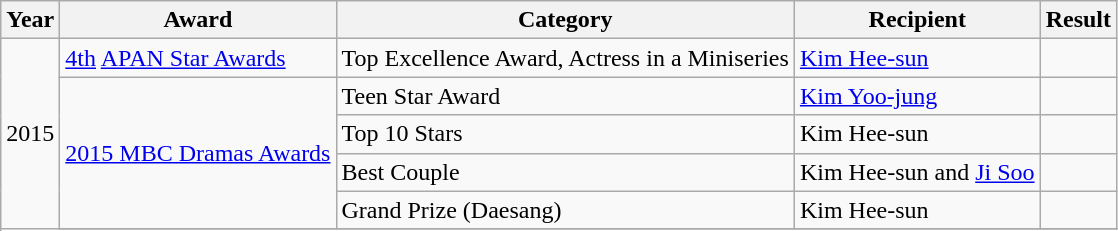<table class="wikitable">
<tr>
<th>Year</th>
<th>Award</th>
<th>Category</th>
<th>Recipient</th>
<th>Result</th>
</tr>
<tr>
<td rowspan="6">2015</td>
<td><a href='#'>4th</a> <a href='#'>APAN Star Awards</a></td>
<td>Top Excellence Award, Actress in a Miniseries</td>
<td><a href='#'>Kim Hee-sun</a></td>
<td></td>
</tr>
<tr>
<td rowspan="4"><a href='#'>2015 MBC Dramas Awards</a></td>
<td>Teen Star Award</td>
<td><a href='#'>Kim Yoo-jung</a></td>
<td></td>
</tr>
<tr>
<td>Top 10 Stars</td>
<td>Kim Hee-sun</td>
<td></td>
</tr>
<tr>
<td>Best Couple</td>
<td>Kim Hee-sun and <a href='#'>Ji Soo</a></td>
<td></td>
</tr>
<tr>
<td>Grand Prize (Daesang)</td>
<td>Kim Hee-sun</td>
<td></td>
</tr>
<tr>
</tr>
</table>
